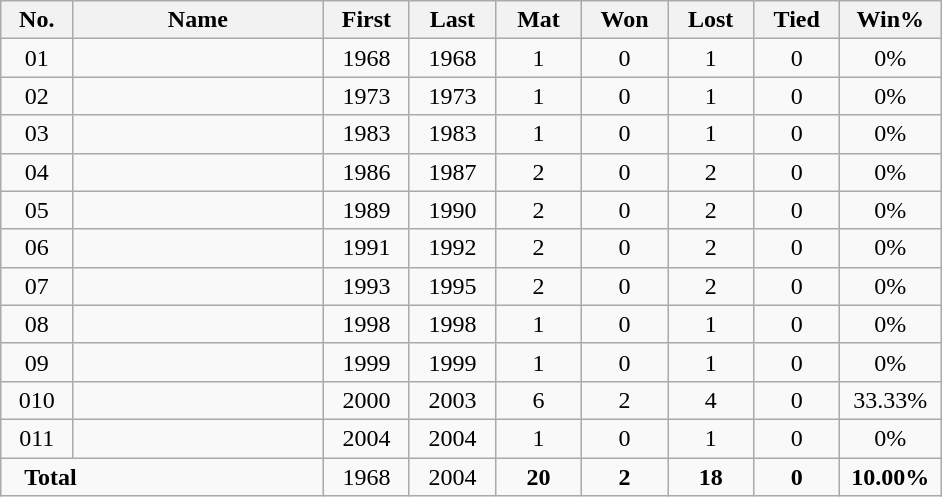<table class="wikitable sortable" style="margin: 1em auto 1em auto">
<tr>
<th width="40">No.</th>
<th width="160">Name</th>
<th width="50">First</th>
<th width="50">Last</th>
<th width="50">Mat</th>
<th width="50">Won</th>
<th width="50">Lost</th>
<th width="50">Tied</th>
<th width="60">Win%</th>
</tr>
<tr align=center>
<td><span>0</span>1</td>
<td align=left></td>
<td>1968</td>
<td>1968</td>
<td>1</td>
<td>0</td>
<td>1</td>
<td>0</td>
<td>0%</td>
</tr>
<tr align=center>
<td><span>0</span>2</td>
<td align=left></td>
<td>1973</td>
<td>1973</td>
<td>1</td>
<td>0</td>
<td>1</td>
<td>0</td>
<td>0%</td>
</tr>
<tr align=center>
<td><span>0</span>3</td>
<td align=left></td>
<td>1983</td>
<td>1983</td>
<td>1</td>
<td>0</td>
<td>1</td>
<td>0</td>
<td>0%</td>
</tr>
<tr align=center>
<td><span>0</span>4</td>
<td align=left></td>
<td>1986</td>
<td>1987</td>
<td>2</td>
<td>0</td>
<td>2</td>
<td>0</td>
<td>0%</td>
</tr>
<tr align=center>
<td><span>0</span>5</td>
<td align=left></td>
<td>1989</td>
<td>1990</td>
<td>2</td>
<td>0</td>
<td>2</td>
<td>0</td>
<td>0%</td>
</tr>
<tr align=center>
<td><span>0</span>6</td>
<td align=left></td>
<td>1991</td>
<td>1992</td>
<td>2</td>
<td>0</td>
<td>2</td>
<td>0</td>
<td>0%</td>
</tr>
<tr align=center>
<td><span>0</span>7</td>
<td align=left></td>
<td>1993</td>
<td>1995</td>
<td>2</td>
<td>0</td>
<td>2</td>
<td>0</td>
<td>0%</td>
</tr>
<tr align=center>
<td><span>0</span>8</td>
<td align=left></td>
<td>1998</td>
<td>1998</td>
<td>1</td>
<td>0</td>
<td>1</td>
<td>0</td>
<td>0%</td>
</tr>
<tr align=center>
<td><span>0</span>9</td>
<td align=left></td>
<td>1999</td>
<td>1999</td>
<td>1</td>
<td>0</td>
<td>1</td>
<td>0</td>
<td>0%</td>
</tr>
<tr align=center>
<td><span>0</span>10</td>
<td align=left></td>
<td>2000</td>
<td>2003</td>
<td>6</td>
<td>2</td>
<td>4</td>
<td>0</td>
<td>33.33%</td>
</tr>
<tr align=center>
<td><span>0</span>11</td>
<td align=left></td>
<td>2004</td>
<td>2004</td>
<td>1</td>
<td>0</td>
<td>1</td>
<td>0</td>
<td>0%</td>
</tr>
<tr class="sortbottom" align=center>
<td colspan=2 align=left><strong>   Total</strong></td>
<td>1968</td>
<td>2004</td>
<td><strong>20</strong></td>
<td><strong>2</strong></td>
<td><strong>18</strong></td>
<td><strong>0</strong></td>
<td><strong>10.00%</strong></td>
</tr>
</table>
